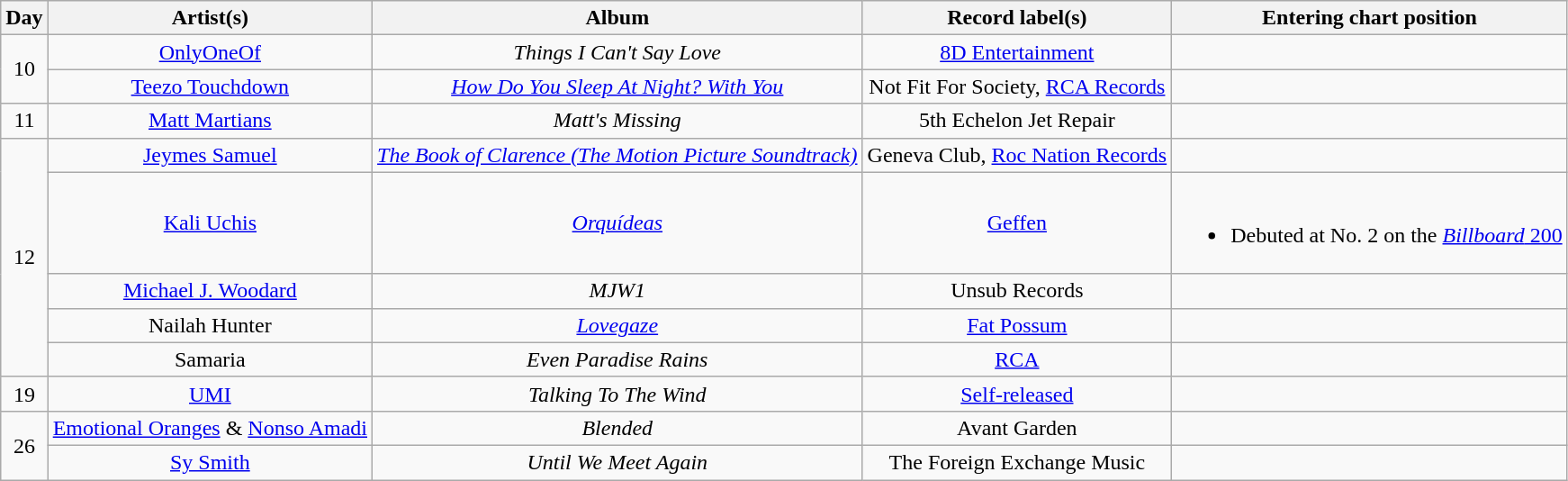<table class="wikitable" style="text-align:center;">
<tr>
<th scope="col">Day</th>
<th scope="col">Artist(s)</th>
<th scope="col">Album</th>
<th scope="col">Record label(s)</th>
<th scope="col">Entering chart position</th>
</tr>
<tr>
<td rowspan="2">10</td>
<td><a href='#'>OnlyOneOf</a></td>
<td><em>Things I Can't Say Love</em></td>
<td><a href='#'>8D Entertainment</a></td>
<td></td>
</tr>
<tr>
<td><a href='#'>Teezo Touchdown</a></td>
<td><em><a href='#'>How Do You Sleep At Night? With You</a></em></td>
<td>Not Fit For Society, <a href='#'>RCA Records</a></td>
<td></td>
</tr>
<tr>
<td>11</td>
<td><a href='#'>Matt Martians</a></td>
<td><em>Matt's Missing</em></td>
<td>5th Echelon Jet Repair</td>
<td></td>
</tr>
<tr>
<td rowspan="5">12</td>
<td><a href='#'>Jeymes Samuel</a></td>
<td><em><a href='#'>The Book of Clarence (The Motion Picture Soundtrack)</a></em></td>
<td>Geneva Club, <a href='#'>Roc Nation Records</a></td>
<td></td>
</tr>
<tr>
<td><a href='#'>Kali Uchis</a></td>
<td><em><a href='#'>Orquídeas</a></em></td>
<td><a href='#'>Geffen</a></td>
<td><br><ul><li>Debuted at No. 2 on the <a href='#'><em>Billboard</em> 200</a></li></ul></td>
</tr>
<tr>
<td><a href='#'>Michael J. Woodard</a></td>
<td><em>MJW1</em></td>
<td>Unsub Records</td>
<td></td>
</tr>
<tr>
<td>Nailah Hunter</td>
<td><em><a href='#'>Lovegaze</a></em></td>
<td><a href='#'>Fat Possum</a></td>
<td></td>
</tr>
<tr>
<td>Samaria</td>
<td><em>Even Paradise Rains</em></td>
<td><a href='#'>RCA</a></td>
<td></td>
</tr>
<tr>
<td>19</td>
<td><a href='#'>UMI</a></td>
<td><em>Talking To The Wind</em></td>
<td><a href='#'>Self-released</a></td>
<td></td>
</tr>
<tr>
<td rowspan="2">26</td>
<td><a href='#'>Emotional Oranges</a> & <a href='#'>Nonso Amadi</a></td>
<td><em>Blended</em></td>
<td>Avant Garden</td>
<td></td>
</tr>
<tr>
<td><a href='#'>Sy Smith</a></td>
<td><em>Until We Meet Again</em></td>
<td>The Foreign Exchange Music</td>
<td></td>
</tr>
</table>
